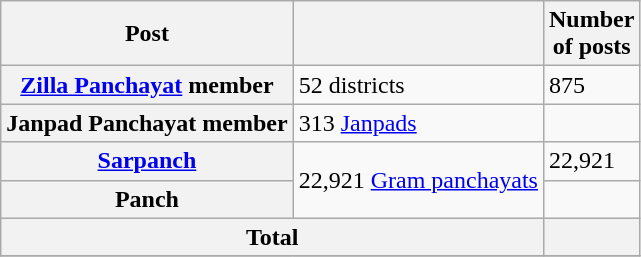<table class="wikitable sortable">
<tr>
<th>Post</th>
<th></th>
<th>Number<br>of posts</th>
</tr>
<tr>
<th><a href='#'>Zilla Panchayat</a> member</th>
<td>52 districts</td>
<td>875</td>
</tr>
<tr>
<th>Janpad Panchayat member</th>
<td>313 <a href='#'>Janpads</a></td>
<td></td>
</tr>
<tr>
<th><a href='#'>Sarpanch</a></th>
<td rowspan=2>22,921 <a href='#'>Gram panchayats</a></td>
<td>22,921</td>
</tr>
<tr>
<th>Panch</th>
<td></td>
</tr>
<tr>
<th colspan=2>Total</th>
<th></th>
</tr>
<tr>
</tr>
</table>
